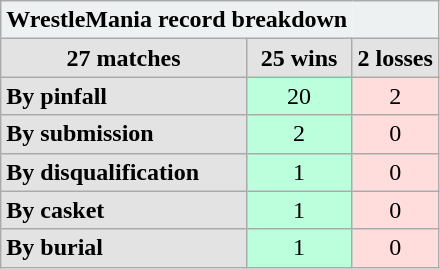<table class="wikitable mw-collapsible">
<tr>
<td style="background:#edf1f1;border-style:none none none none;text-align:center;text-style:normal" colspan="2"><strong>WrestleMania record breakdown</strong></td>
<th style="background:#edf1f1;border-style:none none none none;"></th>
</tr>
<tr>
<td style="background:#e3e3e3;text-align:center"><strong>27 matches</strong></td>
<td style="background:#e3e3e3;text-align:center"><strong>25 wins</strong></td>
<td style="background:#e3e3e3;text-align:center"><strong>2 losses</strong></td>
</tr>
<tr>
<td style="background:#e3e3e3;text-align:left"><strong>By pinfall</strong></td>
<td style="background:#bbffdd;text-align:center">20</td>
<td style="background:#ffdddd;text-align:center">2</td>
</tr>
<tr>
<td style="background:#e3e3e3;text-align:left"><strong>By submission</strong></td>
<td style="background:#bbffdd;text-align:center">2</td>
<td style="background:#ffdddd;text-align:center">0</td>
</tr>
<tr>
<td style="background:#e3e3e3;text-align:left"><strong>By disqualification</strong></td>
<td style="background:#bbffdd;text-align:center">1</td>
<td style="background:#ffdddd;text-align:center">0</td>
</tr>
<tr>
<td style="background:#e3e3e3;text-align:left"><strong>By casket</strong></td>
<td style="background:#bbffdd;text-align:center">1</td>
<td style="background:#ffdddd;text-align:center">0</td>
</tr>
<tr>
<td style="background:#e3e3e3;text-align:left"><strong>By burial</strong></td>
<td style="background:#bbffdd;text-align:center">1</td>
<td style="background:#ffdddd;text-align:center">0</td>
</tr>
</table>
